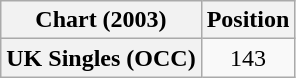<table class="wikitable plainrowheaders" style="text-align:center">
<tr>
<th scope="col">Chart (2003)</th>
<th scope="col">Position</th>
</tr>
<tr>
<th scope="row">UK Singles (OCC)</th>
<td>143</td>
</tr>
</table>
